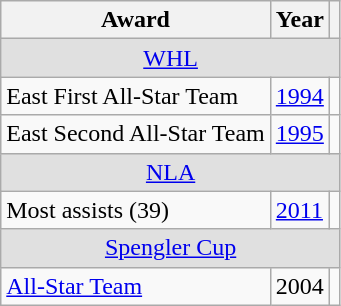<table class="wikitable">
<tr>
<th>Award</th>
<th>Year</th>
<th></th>
</tr>
<tr ALIGN="center" bgcolor="#e0e0e0">
<td colspan="3"><a href='#'>WHL</a></td>
</tr>
<tr>
<td>East First All-Star Team</td>
<td><a href='#'>1994</a></td>
<td></td>
</tr>
<tr>
<td>East Second All-Star Team</td>
<td><a href='#'>1995</a></td>
<td></td>
</tr>
<tr ALIGN="center" bgcolor="#e0e0e0">
<td colspan="3"><a href='#'>NLA</a></td>
</tr>
<tr>
<td>Most assists (39)</td>
<td><a href='#'>2011</a></td>
<td></td>
</tr>
<tr ALIGN="center" bgcolor="#e0e0e0">
<td colspan="3"><a href='#'>Spengler Cup</a></td>
</tr>
<tr>
<td><a href='#'>All-Star Team</a></td>
<td>2004</td>
<td></td>
</tr>
</table>
